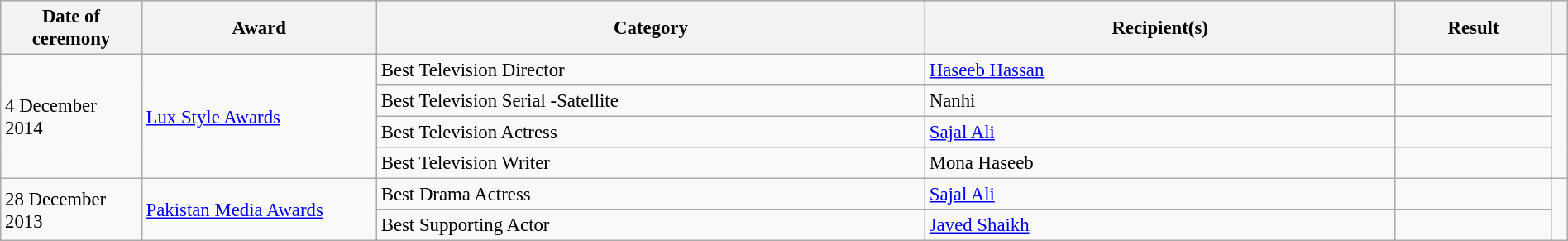<table class="wikitable" width="100%" style="font-size: 95%;">
<tr style="background:#ccc; text-align:center;">
<th scope="col" width="9%">Date of ceremony</th>
<th scope="col" width="15%">Award</th>
<th scope="col" width="35%">Category</th>
<th scope="col" width="30%">Recipient(s)</th>
<th scope="col" width="10%">Result</th>
<th></th>
</tr>
<tr>
<td rowspan="4">4 December 2014</td>
<td rowspan="4"><a href='#'>Lux Style Awards</a></td>
<td>Best Television Director</td>
<td><a href='#'>Haseeb Hassan</a></td>
<td></td>
<td rowspan="4"></td>
</tr>
<tr>
<td>Best Television Serial -Satellite</td>
<td>Nanhi</td>
<td></td>
</tr>
<tr>
<td>Best Television Actress</td>
<td><a href='#'>Sajal Ali</a></td>
<td></td>
</tr>
<tr>
<td>Best Television Writer</td>
<td>Mona Haseeb</td>
<td></td>
</tr>
<tr>
<td rowspan="2">28 December 2013</td>
<td rowspan="2"><a href='#'>Pakistan Media Awards</a></td>
<td>Best Drama Actress</td>
<td><a href='#'>Sajal Ali</a></td>
<td></td>
<td rowspan="2"></td>
</tr>
<tr>
<td>Best Supporting Actor</td>
<td><a href='#'>Javed Shaikh</a></td>
<td></td>
</tr>
</table>
